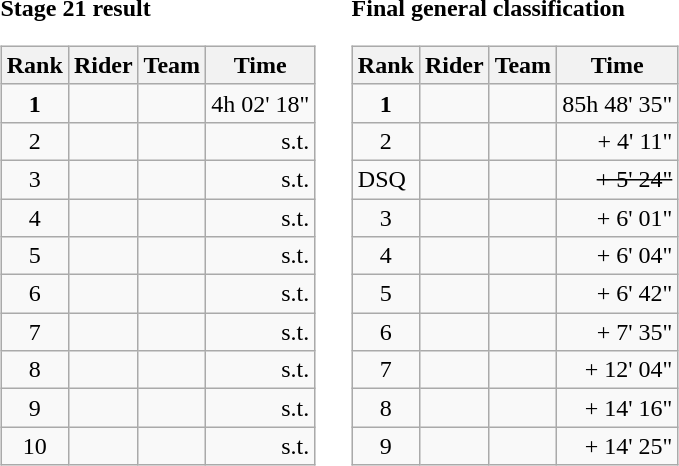<table>
<tr>
<td><strong>Stage 21 result</strong><br><table class="wikitable">
<tr>
<th scope="col">Rank</th>
<th scope="col">Rider</th>
<th scope="col">Team</th>
<th scope="col">Time</th>
</tr>
<tr>
<td style="text-align:center;"><strong>1</strong></td>
<td><strong></strong></td>
<td><strong></strong></td>
<td style="text-align:right;">4h 02' 18"</td>
</tr>
<tr>
<td style="text-align:center;">2</td>
<td></td>
<td></td>
<td style="text-align:right;">s.t.</td>
</tr>
<tr>
<td style="text-align:center;">3</td>
<td></td>
<td></td>
<td style="text-align:right;">s.t.</td>
</tr>
<tr>
<td style="text-align:center;">4</td>
<td></td>
<td></td>
<td style="text-align:right;">s.t.</td>
</tr>
<tr>
<td style="text-align:center;">5</td>
<td></td>
<td></td>
<td style="text-align:right;">s.t.</td>
</tr>
<tr>
<td style="text-align:center;">6</td>
<td> </td>
<td></td>
<td style="text-align:right;">s.t.</td>
</tr>
<tr>
<td style="text-align:center;">7</td>
<td></td>
<td></td>
<td style="text-align:right;">s.t.</td>
</tr>
<tr>
<td style="text-align:center;">8</td>
<td></td>
<td></td>
<td style="text-align:right;">s.t.</td>
</tr>
<tr>
<td style="text-align:center;">9</td>
<td></td>
<td></td>
<td style="text-align:right;">s.t.</td>
</tr>
<tr>
<td style="text-align:center;">10</td>
<td></td>
<td></td>
<td style="text-align:right;">s.t.</td>
</tr>
</table>
</td>
<td></td>
<td><strong>Final general classification</strong><br><table class="wikitable">
<tr>
<th scope="col">Rank</th>
<th scope="col">Rider</th>
<th scope="col">Team</th>
<th scope="col">Time</th>
</tr>
<tr>
<td style="text-align:center;"><strong>1</strong></td>
<td><strong></strong> </td>
<td><strong></strong> </td>
<td style="text-align:right;">85h 48' 35"</td>
</tr>
<tr>
<td style="text-align:center;">2</td>
<td> </td>
<td></td>
<td style="text-align:right;">+ 4' 11"</td>
</tr>
<tr>
<td>DSQ</td>
<td><s> </s></td>
<td><s> </s></td>
<td style="text-align:right;"><s> + 5' 24"</s></td>
</tr>
<tr>
<td style="text-align:center;">3</td>
<td></td>
<td></td>
<td style="text-align:right;">+ 6' 01"</td>
</tr>
<tr>
<td style="text-align:center;">4</td>
<td></td>
<td></td>
<td style="text-align:right;">+ 6' 04"</td>
</tr>
<tr>
<td style="text-align:center;">5</td>
<td></td>
<td> </td>
<td style="text-align:right;">+ 6' 42"</td>
</tr>
<tr>
<td style="text-align:center;">6</td>
<td></td>
<td></td>
<td style="text-align:right;">+ 7' 35"</td>
</tr>
<tr>
<td style="text-align:center;">7</td>
<td></td>
<td></td>
<td style="text-align:right;">+ 12' 04"</td>
</tr>
<tr>
<td style="text-align:center;">8</td>
<td></td>
<td></td>
<td style="text-align:right;">+ 14' 16"</td>
</tr>
<tr>
<td style="text-align:center;">9</td>
<td></td>
<td></td>
<td style="text-align:right;">+ 14' 25"</td>
</tr>
</table>
</td>
</tr>
</table>
